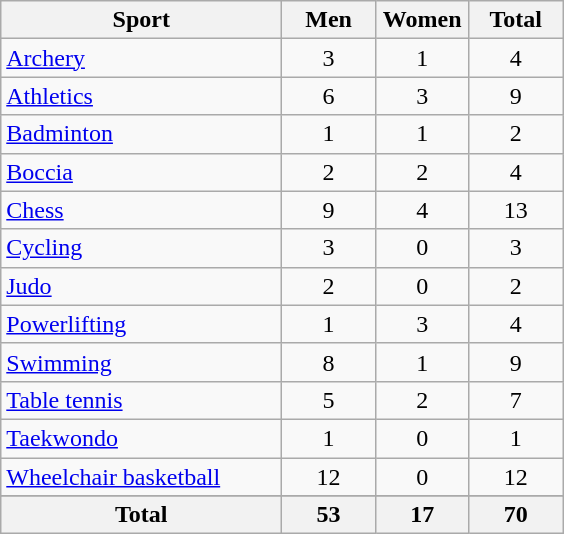<table class="wikitable sortable" style="text-align:center;">
<tr>
<th width=180>Sport</th>
<th width=55>Men</th>
<th width=55>Women</th>
<th width=55>Total</th>
</tr>
<tr>
<td align=left><a href='#'>Archery</a></td>
<td>3</td>
<td>1</td>
<td>4</td>
</tr>
<tr>
<td align=left><a href='#'>Athletics</a></td>
<td>6</td>
<td>3</td>
<td>9</td>
</tr>
<tr>
<td align=left><a href='#'>Badminton</a></td>
<td>1</td>
<td>1</td>
<td>2</td>
</tr>
<tr>
<td align=left><a href='#'>Boccia</a></td>
<td>2</td>
<td>2</td>
<td>4</td>
</tr>
<tr>
<td align=left><a href='#'>Chess</a></td>
<td>9</td>
<td>4</td>
<td>13</td>
</tr>
<tr>
<td align=left><a href='#'>Cycling</a></td>
<td>3</td>
<td>0</td>
<td>3</td>
</tr>
<tr>
<td align=left><a href='#'>Judo</a></td>
<td>2</td>
<td>0</td>
<td>2</td>
</tr>
<tr>
<td align=left><a href='#'>Powerlifting</a></td>
<td>1</td>
<td>3</td>
<td>4</td>
</tr>
<tr>
<td align=left><a href='#'>Swimming</a></td>
<td>8</td>
<td>1</td>
<td>9</td>
</tr>
<tr>
<td align=left><a href='#'>Table tennis</a></td>
<td>5</td>
<td>2</td>
<td>7</td>
</tr>
<tr>
<td align=left><a href='#'>Taekwondo</a></td>
<td>1</td>
<td>0</td>
<td>1</td>
</tr>
<tr>
<td align=left><a href='#'>Wheelchair basketball</a></td>
<td>12</td>
<td>0</td>
<td>12</td>
</tr>
<tr>
</tr>
<tr class="sortbottom">
<th>Total</th>
<th>53</th>
<th>17</th>
<th>70</th>
</tr>
</table>
